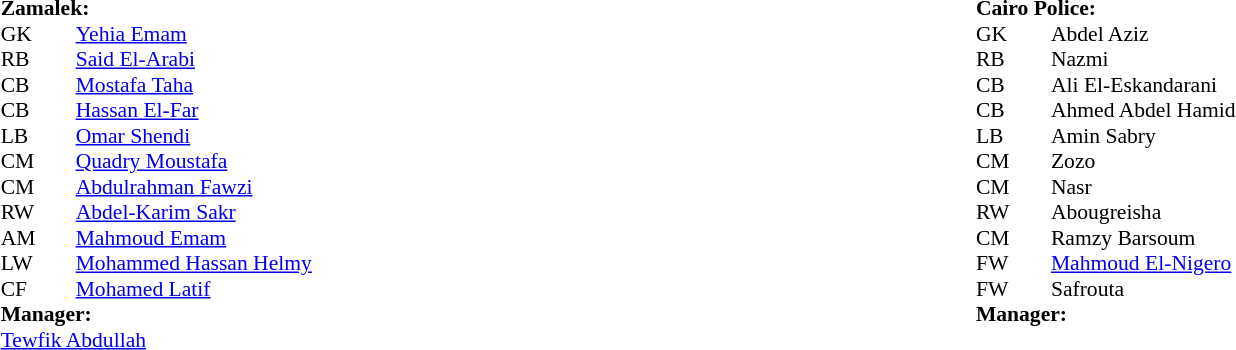<table width="100%">
<tr>
<td valign="top" width="50%"><br><table style="font-size: 90%" cellspacing="0" cellpadding="0" align=center>
<tr>
<td colspan=4><strong>Zamalek:</strong></td>
</tr>
<tr>
<th width="25"></th>
<th width="25"></th>
</tr>
<tr>
<td>GK</td>
<td><strong></strong></td>
<td> <a href='#'>Yehia Emam</a></td>
</tr>
<tr>
<td>RB</td>
<td><strong></strong></td>
<td> <a href='#'>Said El-Arabi</a></td>
</tr>
<tr>
<td>CB</td>
<td><strong></strong></td>
<td> <a href='#'>Mostafa Taha</a></td>
</tr>
<tr>
<td>CB</td>
<td><strong></strong></td>
<td> <a href='#'>Hassan El-Far</a></td>
</tr>
<tr>
<td>LB</td>
<td><strong></strong></td>
<td> <a href='#'>Omar Shendi</a></td>
</tr>
<tr>
<td>CM</td>
<td><strong></strong></td>
<td> <a href='#'>Quadry Moustafa</a></td>
</tr>
<tr>
<td>CM</td>
<td><strong></strong></td>
<td> <a href='#'>Abdulrahman Fawzi</a></td>
</tr>
<tr>
<td>RW</td>
<td><strong></strong></td>
<td> <a href='#'>Abdel-Karim Sakr</a></td>
</tr>
<tr>
<td>AM</td>
<td><strong></strong></td>
<td> <a href='#'>Mahmoud Emam</a></td>
</tr>
<tr>
<td>LW</td>
<td><strong></strong></td>
<td> <a href='#'>Mohammed Hassan Helmy</a></td>
</tr>
<tr>
<td>CF</td>
<td><strong></strong></td>
<td> <a href='#'>Mohamed Latif</a></td>
</tr>
<tr>
<td colspan=3><strong>Manager:</strong></td>
</tr>
<tr>
<td colspan=3><a href='#'>Tewfik Abdullah</a></td>
</tr>
</table>
</td>
<td valign="top"></td>
<td valign="top" width="50%"><br><table style="font-size: 90%" cellspacing="0" cellpadding="0" align="center">
<tr>
<td colspan=4><strong>Cairo Police:</strong></td>
</tr>
<tr>
<th width=25></th>
<th width=25></th>
</tr>
<tr>
<td>GK</td>
<td><strong></strong></td>
<td> Abdel Aziz</td>
</tr>
<tr>
<td>RB</td>
<td><strong></strong></td>
<td> Nazmi</td>
</tr>
<tr>
<td>CB</td>
<td><strong></strong></td>
<td> Ali El-Eskandarani</td>
</tr>
<tr>
<td>CB</td>
<td><strong></strong></td>
<td> Ahmed Abdel Hamid</td>
</tr>
<tr>
<td>LB</td>
<td><strong></strong></td>
<td> Amin Sabry</td>
</tr>
<tr>
<td>CM</td>
<td><strong></strong></td>
<td> Zozo</td>
</tr>
<tr>
<td>CM</td>
<td><strong></strong></td>
<td> Nasr</td>
</tr>
<tr>
<td>RW</td>
<td><strong></strong></td>
<td> Abougreisha</td>
</tr>
<tr>
<td>CM</td>
<td><strong></strong></td>
<td> Ramzy Barsoum</td>
</tr>
<tr>
<td>FW</td>
<td><strong></strong></td>
<td> <a href='#'>Mahmoud El-Nigero</a></td>
</tr>
<tr>
<td>FW</td>
<td><strong></strong></td>
<td> Safrouta</td>
</tr>
<tr>
<td colspan=3><strong>Manager:</strong></td>
</tr>
<tr>
<td colspan=3></td>
</tr>
</table>
</td>
</tr>
</table>
